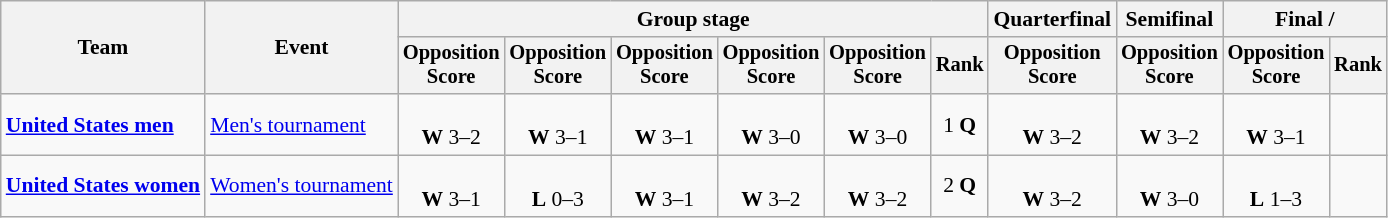<table class=wikitable style=font-size:90%;text-align:center>
<tr>
<th rowspan=2>Team</th>
<th rowspan=2>Event</th>
<th colspan=6>Group stage</th>
<th>Quarterfinal</th>
<th>Semifinal</th>
<th colspan=2>Final / </th>
</tr>
<tr style=font-size:95%>
<th>Opposition<br>Score</th>
<th>Opposition<br>Score</th>
<th>Opposition<br>Score</th>
<th>Opposition<br>Score</th>
<th>Opposition<br>Score</th>
<th>Rank</th>
<th>Opposition<br>Score</th>
<th>Opposition<br>Score</th>
<th>Opposition<br>Score</th>
<th>Rank</th>
</tr>
<tr>
<td align=left><strong><a href='#'>United States men</a></strong></td>
<td align=left><a href='#'>Men's tournament</a></td>
<td><br><strong>W</strong> 3–2</td>
<td><br><strong>W</strong> 3–1</td>
<td><br><strong>W</strong> 3–1</td>
<td><br><strong>W</strong> 3–0</td>
<td><br><strong>W</strong> 3–0</td>
<td>1 <strong>Q</strong></td>
<td><br><strong>W</strong> 3–2</td>
<td><br><strong>W</strong> 3–2</td>
<td><br><strong>W</strong> 3–1</td>
<td></td>
</tr>
<tr>
<td align=left><strong><a href='#'>United States women</a></strong></td>
<td align=left><a href='#'>Women's tournament</a></td>
<td><br><strong>W</strong> 3–1</td>
<td><br><strong>L</strong> 0–3</td>
<td><br><strong>W</strong> 3–1</td>
<td><br><strong>W</strong> 3–2</td>
<td><br><strong>W</strong> 3–2</td>
<td>2 <strong>Q</strong></td>
<td><br><strong>W</strong> 3–2</td>
<td><br><strong>W</strong> 3–0</td>
<td><br><strong>L</strong> 1–3</td>
<td></td>
</tr>
</table>
